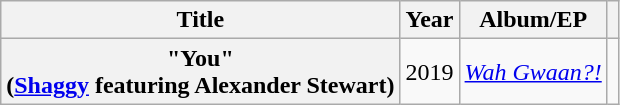<table class="wikitable plainrowheaders" style="text-align:center;">
<tr>
<th scope="col">Title</th>
<th scope="col">Year</th>
<th scope="col">Album/EP</th>
<th></th>
</tr>
<tr>
<th scope="row">"You"<br><span>(<a href='#'>Shaggy</a> featuring Alexander Stewart)</span></th>
<td>2019</td>
<td><em><a href='#'>Wah Gwaan?!</a></em></td>
<td></td>
</tr>
</table>
